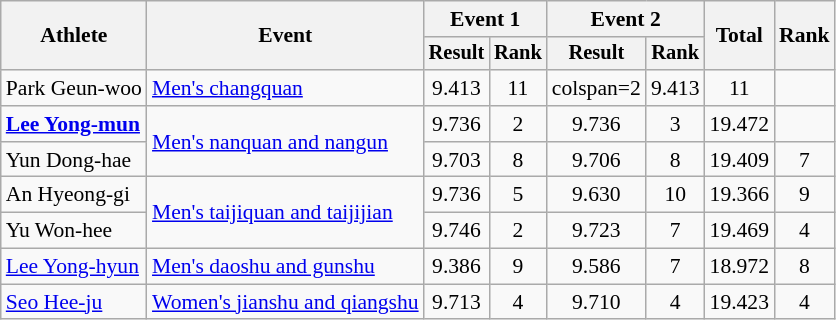<table class=wikitable style=font-size:90%;text-align:center>
<tr>
<th rowspan="2">Athlete</th>
<th rowspan="2">Event</th>
<th colspan="2">Event 1</th>
<th colspan="2">Event 2</th>
<th rowspan="2">Total</th>
<th rowspan="2">Rank</th>
</tr>
<tr style="font-size:95%">
<th>Result</th>
<th>Rank</th>
<th>Result</th>
<th>Rank</th>
</tr>
<tr>
<td align=left>Park Geun-woo</td>
<td align=left><a href='#'>Men's changquan</a></td>
<td>9.413</td>
<td>11</td>
<td>colspan=2 </td>
<td>9.413</td>
<td>11</td>
</tr>
<tr>
<td align=left><strong><a href='#'>Lee Yong-mun</a></strong></td>
<td align=left rowspan=2><a href='#'>Men's nanquan and nangun</a></td>
<td>9.736</td>
<td>2</td>
<td>9.736</td>
<td>3</td>
<td>19.472</td>
<td></td>
</tr>
<tr>
<td align=left>Yun Dong-hae</td>
<td>9.703</td>
<td>8</td>
<td>9.706</td>
<td>8</td>
<td>19.409</td>
<td>7</td>
</tr>
<tr>
<td align=left>An Hyeong-gi</td>
<td align=left rowspan=2><a href='#'>Men's taijiquan and taijijian</a></td>
<td>9.736</td>
<td>5</td>
<td>9.630</td>
<td>10</td>
<td>19.366</td>
<td>9</td>
</tr>
<tr>
<td align=left>Yu Won-hee</td>
<td>9.746</td>
<td>2</td>
<td>9.723</td>
<td>7</td>
<td>19.469</td>
<td>4</td>
</tr>
<tr>
<td align=left><a href='#'>Lee Yong-hyun</a></td>
<td align=left><a href='#'>Men's daoshu and gunshu</a></td>
<td>9.386</td>
<td>9</td>
<td>9.586</td>
<td>7</td>
<td>18.972</td>
<td>8</td>
</tr>
<tr>
<td align=left><a href='#'>Seo Hee-ju</a></td>
<td align=left><a href='#'>Women's jianshu and qiangshu</a></td>
<td>9.713</td>
<td>4</td>
<td>9.710</td>
<td>4</td>
<td>19.423</td>
<td>4</td>
</tr>
</table>
